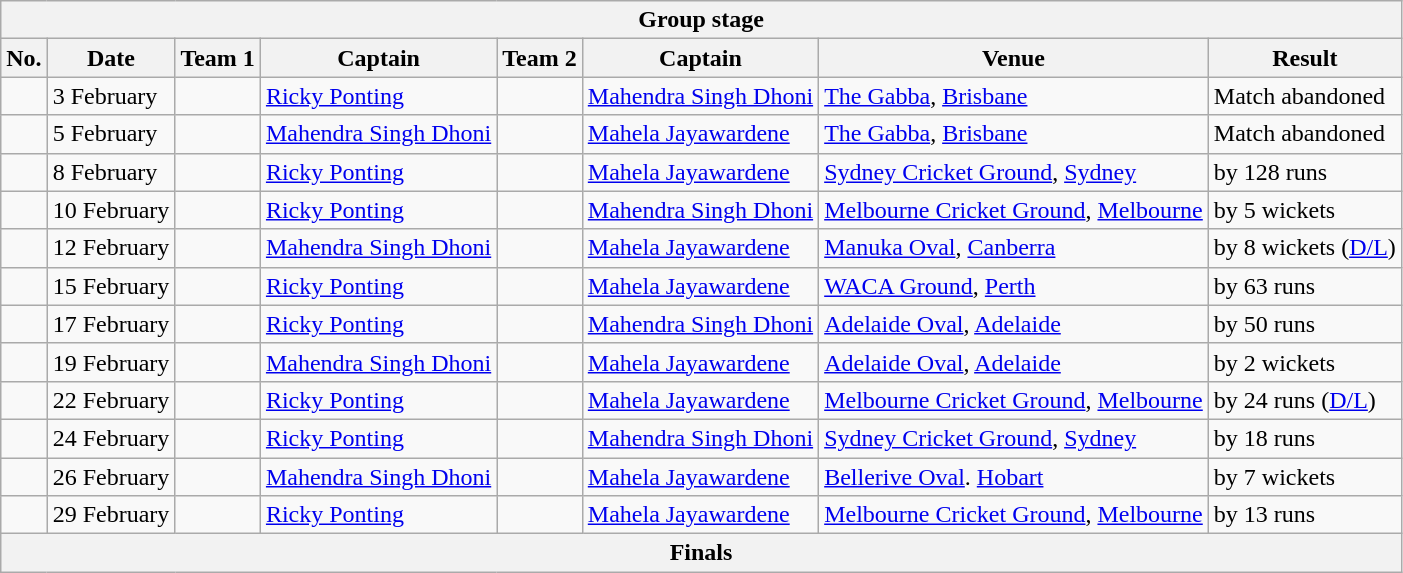<table class="wikitable">
<tr>
<th colspan="8">Group stage</th>
</tr>
<tr>
<th>No.</th>
<th>Date</th>
<th>Team 1</th>
<th>Captain</th>
<th>Team 2</th>
<th>Captain</th>
<th>Venue</th>
<th>Result</th>
</tr>
<tr>
<td></td>
<td>3 February</td>
<td></td>
<td><a href='#'>Ricky Ponting</a></td>
<td></td>
<td><a href='#'>Mahendra Singh Dhoni</a></td>
<td><a href='#'>The Gabba</a>, <a href='#'>Brisbane</a></td>
<td>Match abandoned</td>
</tr>
<tr>
<td></td>
<td>5 February</td>
<td></td>
<td><a href='#'>Mahendra Singh Dhoni</a></td>
<td></td>
<td><a href='#'>Mahela Jayawardene</a></td>
<td><a href='#'>The Gabba</a>, <a href='#'>Brisbane</a></td>
<td>Match abandoned</td>
</tr>
<tr>
<td></td>
<td>8 February</td>
<td></td>
<td><a href='#'>Ricky Ponting</a></td>
<td></td>
<td><a href='#'>Mahela Jayawardene</a></td>
<td><a href='#'>Sydney Cricket Ground</a>, <a href='#'>Sydney</a></td>
<td> by 128 runs</td>
</tr>
<tr>
<td></td>
<td>10 February</td>
<td></td>
<td><a href='#'>Ricky Ponting</a></td>
<td></td>
<td><a href='#'>Mahendra Singh Dhoni</a></td>
<td><a href='#'>Melbourne Cricket Ground</a>, <a href='#'>Melbourne</a></td>
<td> by 5 wickets</td>
</tr>
<tr>
<td></td>
<td>12 February</td>
<td></td>
<td><a href='#'>Mahendra Singh Dhoni</a></td>
<td></td>
<td><a href='#'>Mahela Jayawardene</a></td>
<td><a href='#'>Manuka Oval</a>, <a href='#'>Canberra</a></td>
<td> by 8 wickets (<a href='#'>D/L</a>)</td>
</tr>
<tr>
<td></td>
<td>15 February</td>
<td></td>
<td><a href='#'>Ricky Ponting</a></td>
<td></td>
<td><a href='#'>Mahela Jayawardene</a></td>
<td><a href='#'>WACA Ground</a>, <a href='#'>Perth</a></td>
<td> by 63 runs</td>
</tr>
<tr>
<td></td>
<td>17 February</td>
<td></td>
<td><a href='#'>Ricky Ponting</a></td>
<td></td>
<td><a href='#'>Mahendra Singh Dhoni</a></td>
<td><a href='#'>Adelaide Oval</a>, <a href='#'>Adelaide</a></td>
<td> by 50 runs</td>
</tr>
<tr>
<td></td>
<td>19 February</td>
<td></td>
<td><a href='#'>Mahendra Singh Dhoni</a></td>
<td></td>
<td><a href='#'>Mahela Jayawardene</a></td>
<td><a href='#'>Adelaide Oval</a>, <a href='#'>Adelaide</a></td>
<td> by 2 wickets</td>
</tr>
<tr>
<td></td>
<td>22 February</td>
<td></td>
<td><a href='#'>Ricky Ponting</a></td>
<td></td>
<td><a href='#'>Mahela Jayawardene</a></td>
<td><a href='#'>Melbourne Cricket Ground</a>, <a href='#'>Melbourne</a></td>
<td> by 24 runs (<a href='#'>D/L</a>)</td>
</tr>
<tr>
<td></td>
<td>24 February</td>
<td></td>
<td><a href='#'>Ricky Ponting</a></td>
<td></td>
<td><a href='#'>Mahendra Singh Dhoni</a></td>
<td><a href='#'>Sydney Cricket Ground</a>, <a href='#'>Sydney</a></td>
<td> by 18 runs</td>
</tr>
<tr>
<td></td>
<td>26 February</td>
<td></td>
<td><a href='#'>Mahendra Singh Dhoni</a></td>
<td></td>
<td><a href='#'>Mahela Jayawardene</a></td>
<td><a href='#'>Bellerive Oval</a>. <a href='#'>Hobart</a></td>
<td> by 7 wickets</td>
</tr>
<tr>
<td></td>
<td>29 February</td>
<td></td>
<td><a href='#'>Ricky Ponting</a></td>
<td></td>
<td><a href='#'>Mahela Jayawardene</a></td>
<td><a href='#'>Melbourne Cricket Ground</a>, <a href='#'>Melbourne</a></td>
<td> by 13 runs</td>
</tr>
<tr>
<th colspan="8">Finals</th>
</tr>
</table>
